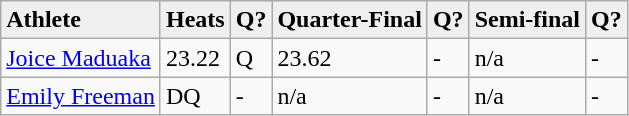<table class="wikitable">
<tr>
<td !align="center" bgcolor="efefef"><strong>Athlete</strong></td>
<td !align="center" bgcolor="efefef"><strong>Heats</strong></td>
<td !align="center" bgcolor="efefef"><strong>Q?</strong></td>
<td !align="center" bgcolor="efefef"><strong>Quarter-Final</strong></td>
<td !align="center" bgcolor="efefef"><strong>Q?</strong></td>
<td !align="center" bgcolor="efefef"><strong>Semi-final</strong></td>
<td !align="center" bgcolor="efefef"><strong>Q?</strong></td>
</tr>
<tr>
<td><a href='#'>Joice Maduaka</a></td>
<td>23.22</td>
<td>Q</td>
<td>23.62</td>
<td>-</td>
<td>n/a</td>
<td>-</td>
</tr>
<tr>
<td><a href='#'>Emily Freeman</a></td>
<td>DQ</td>
<td>-</td>
<td>n/a</td>
<td>-</td>
<td>n/a</td>
<td>-</td>
</tr>
</table>
